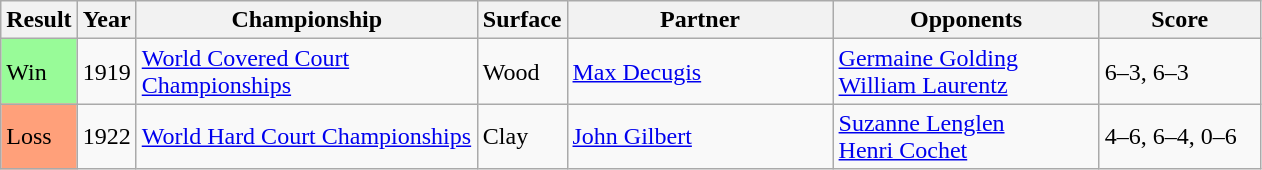<table class="sortable wikitable">
<tr>
<th style="width:40px">Result</th>
<th style="width:30px">Year</th>
<th style="width:220px">Championship</th>
<th style="width:50px">Surface</th>
<th style="width:170px">Partner</th>
<th style="width:170px">Opponents</th>
<th style="width:100px" class="unsortable">Score</th>
</tr>
<tr>
<td style="background:#98fb98;">Win</td>
<td>1919</td>
<td><a href='#'>World Covered Court Championships</a></td>
<td>Wood</td>
<td> <a href='#'>Max Decugis</a></td>
<td> <a href='#'>Germaine Golding</a><br>  <a href='#'>William Laurentz</a></td>
<td>6–3, 6–3</td>
</tr>
<tr>
<td style="background:#ffa07a;">Loss</td>
<td>1922</td>
<td><a href='#'>World Hard Court Championships</a></td>
<td>Clay</td>
<td> <a href='#'>John Gilbert</a></td>
<td> <a href='#'>Suzanne Lenglen</a><br>  <a href='#'>Henri Cochet</a></td>
<td>4–6, 6–4, 0–6</td>
</tr>
</table>
